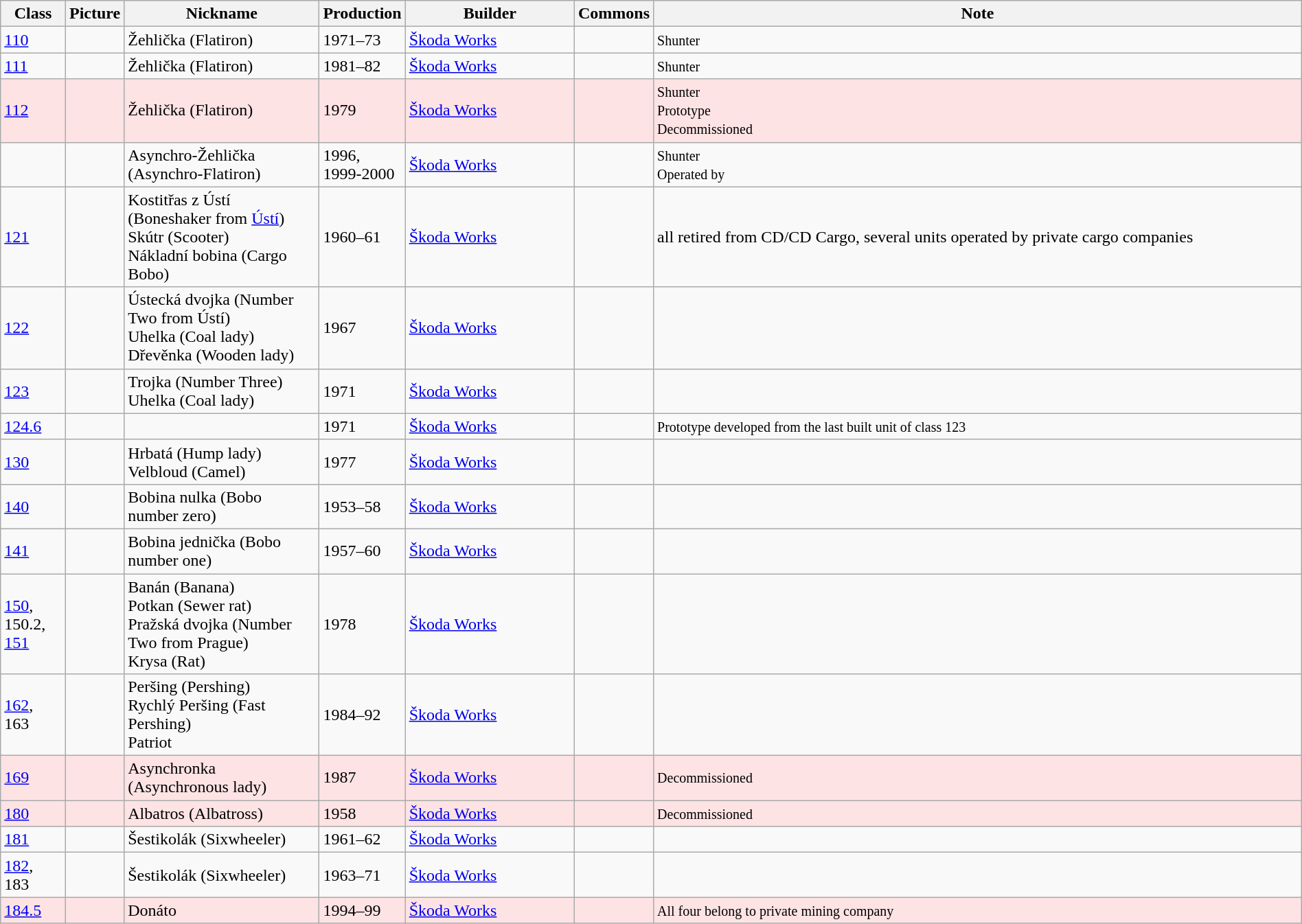<table class="wikitable" border="1" width="100%">
<tr>
<th width="5%">Class</th>
<th width="1%">Picture</th>
<th width="15%">Nickname</th>
<th width="6%">Production</th>
<th width="13%">Builder</th>
<th width="1%">Commons</th>
<th>Note</th>
</tr>
<tr>
<td><a href='#'>110</a></td>
<td></td>
<td>Žehlička (Flatiron)</td>
<td>1971–73</td>
<td><a href='#'>Škoda Works</a></td>
<td></td>
<td><small>Shunter</small></td>
</tr>
<tr>
<td><a href='#'>111</a></td>
<td></td>
<td>Žehlička (Flatiron)</td>
<td>1981–82</td>
<td><a href='#'>Škoda Works</a></td>
<td></td>
<td><small>Shunter</small></td>
</tr>
<tr style="background-color: #FDE3E4;">
<td><a href='#'>112</a></td>
<td></td>
<td>Žehlička (Flatiron)</td>
<td>1979</td>
<td><a href='#'>Škoda Works</a></td>
<td></td>
<td><small>Shunter<br>Prototype<br><span>Decommissioned</span></small></td>
</tr>
<tr>
<td></td>
<td></td>
<td>Asynchro-Žehlička<br>(Asynchro-Flatiron)</td>
<td>1996, 1999-2000</td>
<td><a href='#'>Škoda Works</a></td>
<td></td>
<td><small>Shunter<br>Operated by </small></td>
</tr>
<tr>
<td><a href='#'>121</a></td>
<td></td>
<td>Kostitřas z Ústí (Boneshaker from <a href='#'>Ústí</a>)<br>Skútr (Scooter)<br>Nákladní bobina (Cargo Bobo)</td>
<td>1960–61</td>
<td><a href='#'>Škoda Works</a></td>
<td></td>
<td>all retired from CD/CD Cargo, several units operated by private cargo companies</td>
</tr>
<tr>
<td><a href='#'>122</a></td>
<td></td>
<td>Ústecká dvojka (Number Two from Ústí)<br>Uhelka (Coal lady)<br>Dřevěnka (Wooden lady)</td>
<td>1967</td>
<td><a href='#'>Škoda Works</a></td>
<td></td>
<td></td>
</tr>
<tr>
<td><a href='#'>123</a></td>
<td></td>
<td>Trojka (Number Three)<br> Uhelka (Coal lady)</td>
<td>1971</td>
<td><a href='#'>Škoda Works</a></td>
<td></td>
<td></td>
</tr>
<tr>
<td><a href='#'>124.6</a></td>
<td></td>
<td></td>
<td>1971</td>
<td><a href='#'>Škoda Works</a></td>
<td></td>
<td><small>Prototype developed from the last built unit of class 123</small></td>
</tr>
<tr>
<td><a href='#'>130</a></td>
<td></td>
<td>Hrbatá (Hump lady)<br>Velbloud (Camel)</td>
<td>1977</td>
<td><a href='#'>Škoda Works</a></td>
<td></td>
</tr>
<tr>
<td><a href='#'>140</a></td>
<td></td>
<td>Bobina nulka (Bobo number zero)</td>
<td>1953–58</td>
<td><a href='#'>Škoda Works</a></td>
<td></td>
<td></td>
</tr>
<tr>
<td><a href='#'>141</a></td>
<td></td>
<td>Bobina jednička (Bobo number one)</td>
<td>1957–60</td>
<td><a href='#'>Škoda Works</a></td>
<td></td>
<td></td>
</tr>
<tr>
<td><a href='#'>150</a>, 150.2, <a href='#'>151</a></td>
<td></td>
<td>Banán (Banana)<br>Potkan (Sewer rat)<br>Pražská dvojka (Number Two from Prague)<br>Krysa (Rat)</td>
<td>1978</td>
<td><a href='#'>Škoda Works</a></td>
<td></td>
<td></td>
</tr>
<tr>
<td><a href='#'>162</a>, 163</td>
<td></td>
<td>Peršing (Pershing)<br>Rychlý Peršing (Fast Pershing)<br>Patriot</td>
<td>1984–92</td>
<td><a href='#'>Škoda Works</a></td>
<td></td>
<td></td>
</tr>
<tr style="background-color: #FDE3E4;">
<td><a href='#'>169</a></td>
<td></td>
<td>Asynchronka (Asynchronous lady)</td>
<td>1987</td>
<td><a href='#'>Škoda Works</a></td>
<td></td>
<td><small><span>Decommissioned</span></small></td>
</tr>
<tr style="background-color: #FDE3E4;">
<td><a href='#'>180</a></td>
<td></td>
<td>Albatros (Albatross)</td>
<td>1958</td>
<td><a href='#'>Škoda Works</a></td>
<td></td>
<td><small><span>Decommissioned</span></small></td>
</tr>
<tr>
<td><a href='#'>181</a></td>
<td></td>
<td>Šestikolák (Sixwheeler)</td>
<td>1961–62</td>
<td><a href='#'>Škoda Works</a></td>
<td></td>
<td></td>
</tr>
<tr>
<td><a href='#'>182</a>, 183</td>
<td></td>
<td>Šestikolák (Sixwheeler)</td>
<td>1963–71</td>
<td><a href='#'>Škoda Works</a></td>
<td></td>
<td></td>
</tr>
<tr style="background-color: #FDE3E4;">
<td><a href='#'>184.5</a></td>
<td></td>
<td>Donáto</td>
<td>1994–99</td>
<td><a href='#'>Škoda Works</a></td>
<td></td>
<td><small>All four belong to private mining company</small></td>
</tr>
</table>
